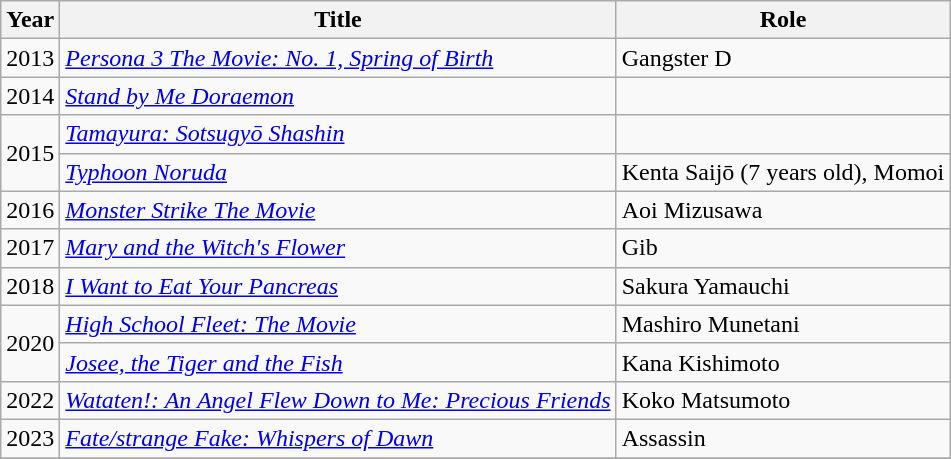<table class="wikitable">
<tr>
<th>Year</th>
<th>Title</th>
<th>Role</th>
</tr>
<tr>
<td>2013</td>
<td><em><a href='#'>Persona 3 The Movie: No. 1, Spring of Birth</a></em></td>
<td>Gangster D</td>
</tr>
<tr>
<td>2014</td>
<td><em><a href='#'>Stand by Me Doraemon</a></em></td>
<td></td>
</tr>
<tr>
<td rowspan="2">2015</td>
<td><em><a href='#'>Tamayura: Sotsugyō Shashin</a></em></td>
<td></td>
</tr>
<tr>
<td><em><a href='#'>Typhoon Noruda</a></em></td>
<td>Kenta Saijō (7 years old), Momoi</td>
</tr>
<tr>
<td>2016</td>
<td><em><a href='#'>Monster Strike The Movie</a></em></td>
<td>Aoi Mizusawa</td>
</tr>
<tr>
<td>2017</td>
<td><em><a href='#'>Mary and the Witch's Flower</a></em></td>
<td>Gib</td>
</tr>
<tr>
<td>2018</td>
<td><em><a href='#'>I Want to Eat Your Pancreas</a></em></td>
<td>Sakura Yamauchi</td>
</tr>
<tr>
<td rowspan="2">2020</td>
<td><em><a href='#'>High School Fleet: The Movie</a></em></td>
<td>Mashiro Munetani</td>
</tr>
<tr>
<td><em><a href='#'>Josee, the Tiger and the Fish</a></em></td>
<td>Kana Kishimoto</td>
</tr>
<tr>
<td>2022</td>
<td><em><a href='#'>Wataten!: An Angel Flew Down to Me: Precious Friends</a></em></td>
<td>Koko Matsumoto</td>
</tr>
<tr>
<td>2023</td>
<td><em><a href='#'>Fate/strange Fake: Whispers of Dawn</a></em></td>
<td>Assassin</td>
</tr>
<tr>
</tr>
</table>
